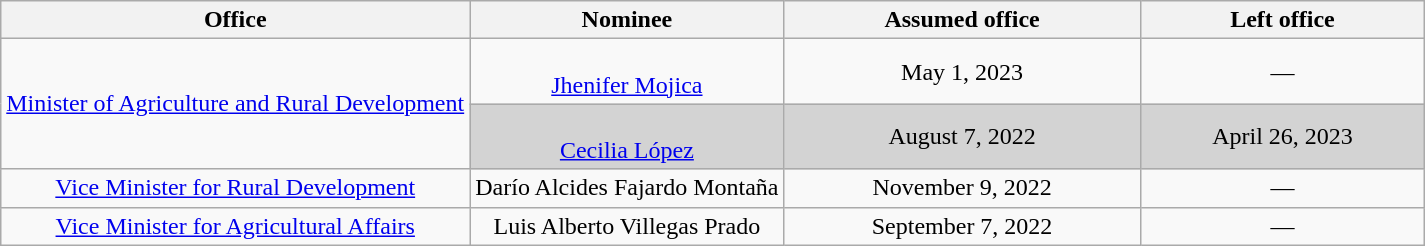<table class="wikitable sortable" style="text-align:center">
<tr>
<th>Office</th>
<th>Nominee</th>
<th style="width:25%;" data-sort-type="date">Assumed office</th>
<th style="width:20%;" data-sort-type="date">Left office</th>
</tr>
<tr>
<td rowspan=2><a href='#'>Minister of Agriculture and Rural Development</a></td>
<td><br><a href='#'>Jhenifer Mojica</a></td>
<td>May 1, 2023<br></td>
<td>—</td>
</tr>
<tr style="background:lightgray;">
<td><br><a href='#'>Cecilia López</a></td>
<td>August 7, 2022<br></td>
<td>April 26, 2023</td>
</tr>
<tr>
<td><a href='#'>Vice Minister for Rural Development</a></td>
<td>Darío Alcides Fajardo Montaña</td>
<td>November 9, 2022</td>
<td>—</td>
</tr>
<tr>
<td><a href='#'>Vice Minister for Agricultural Affairs</a></td>
<td>Luis Alberto Villegas Prado</td>
<td>September 7, 2022</td>
<td>—</td>
</tr>
</table>
